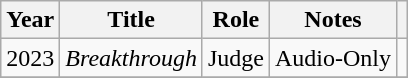<table class="wikitable">
<tr>
<th scope="col">Year</th>
<th scope="col">Title</th>
<th scope="col">Role</th>
<th scope="col">Notes</th>
<th scope="col"></th>
</tr>
<tr>
<td>2023</td>
<td><em>Breakthrough</em></td>
<td>Judge</td>
<td>Audio-Only</td>
<td style="text-align: center;"></td>
</tr>
<tr>
</tr>
</table>
